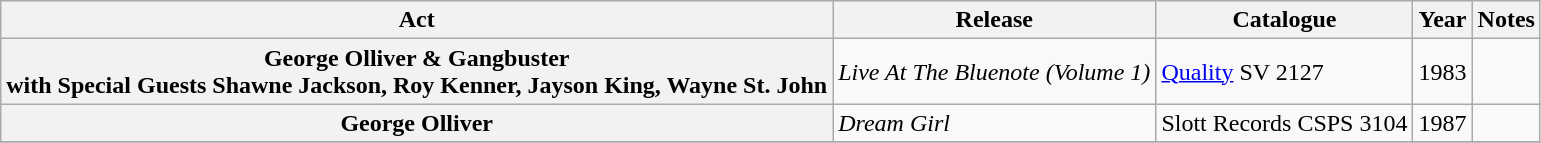<table class="wikitable plainrowheaders sortable">
<tr>
<th scope="col" class="unsortable">Act</th>
<th scope="col">Release</th>
<th scope="col">Catalogue</th>
<th scope="col">Year</th>
<th scope="col" class="unsortable">Notes</th>
</tr>
<tr>
<th scope="row">George Olliver & Gangbuster<br>with Special Guests Shawne Jackson, Roy Kenner, Jayson King, Wayne St. John</th>
<td><em>Live At The Bluenote (Volume 1)</em></td>
<td><a href='#'>Quality</a> SV 2127</td>
<td>1983</td>
<td></td>
</tr>
<tr>
<th scope="row">George Olliver</th>
<td><em>Dream Girl</em></td>
<td>Slott Records CSPS 3104</td>
<td>1987</td>
<td></td>
</tr>
<tr>
</tr>
</table>
